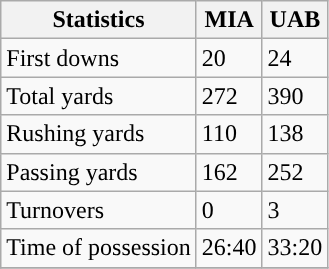<table class="wikitable">
<tr>
<th>Statistics</th>
<th>MIA</th>
<th>UAB</th>
</tr>
<tr>
<td>First downs</td>
<td>20</td>
<td>24</td>
</tr>
<tr>
<td>Total yards</td>
<td>272</td>
<td>390</td>
</tr>
<tr>
<td>Rushing yards</td>
<td>110</td>
<td>138</td>
</tr>
<tr>
<td>Passing yards</td>
<td>162</td>
<td>252</td>
</tr>
<tr>
<td>Turnovers</td>
<td>0</td>
<td>3</td>
</tr>
<tr>
<td>Time of possession</td>
<td>26:40</td>
<td>33:20</td>
</tr>
<tr>
</tr>
</table>
